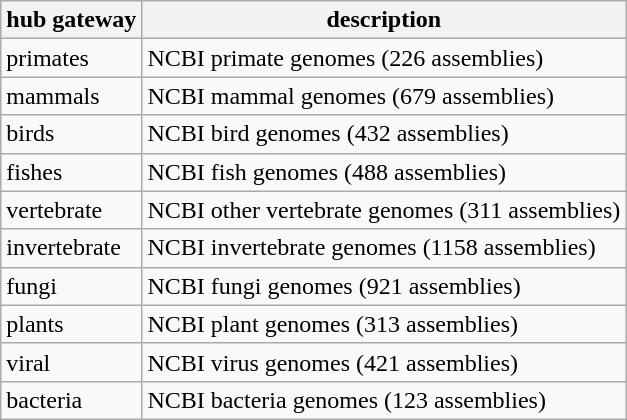<table class="wikitable">
<tr>
<th>h<strong>ub gateway</strong></th>
<th>description</th>
</tr>
<tr>
<td>primates</td>
<td>NCBI primate genomes (226 assemblies)</td>
</tr>
<tr>
<td>mammals</td>
<td>NCBI mammal genomes (679 assemblies)</td>
</tr>
<tr>
<td>birds</td>
<td>NCBI bird genomes (432 assemblies)</td>
</tr>
<tr>
<td>fishes</td>
<td>NCBI fish genomes (488 assemblies)</td>
</tr>
<tr>
<td>vertebrate</td>
<td>NCBI other vertebrate genomes (311 assemblies)</td>
</tr>
<tr>
<td>invertebrate</td>
<td>NCBI invertebrate genomes (1158 assemblies)</td>
</tr>
<tr>
<td>fungi</td>
<td>NCBI fungi genomes (921 assemblies)</td>
</tr>
<tr>
<td>plants</td>
<td>NCBI plant genomes (313 assemblies)</td>
</tr>
<tr>
<td>viral</td>
<td>NCBI virus genomes (421 assemblies)</td>
</tr>
<tr>
<td>bacteria</td>
<td>NCBI bacteria genomes (123 assemblies)</td>
</tr>
</table>
